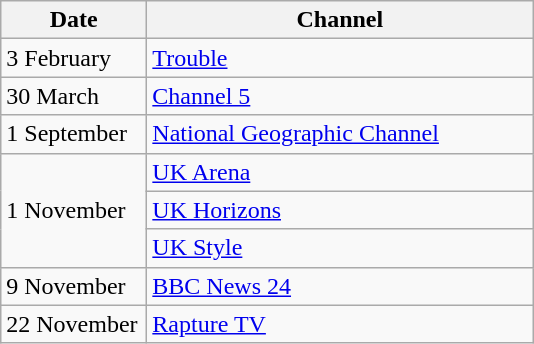<table class="wikitable">
<tr>
<th width=90>Date</th>
<th width=250>Channel</th>
</tr>
<tr>
<td>3 February</td>
<td><a href='#'>Trouble</a></td>
</tr>
<tr>
<td>30 March</td>
<td><a href='#'>Channel 5</a></td>
</tr>
<tr>
<td>1 September</td>
<td><a href='#'>National Geographic Channel</a></td>
</tr>
<tr>
<td rowspan="3">1 November</td>
<td><a href='#'>UK Arena</a></td>
</tr>
<tr>
<td><a href='#'>UK Horizons</a></td>
</tr>
<tr>
<td><a href='#'>UK Style</a></td>
</tr>
<tr>
<td>9 November</td>
<td><a href='#'>BBC News 24</a></td>
</tr>
<tr>
<td>22 November</td>
<td><a href='#'>Rapture TV</a></td>
</tr>
</table>
